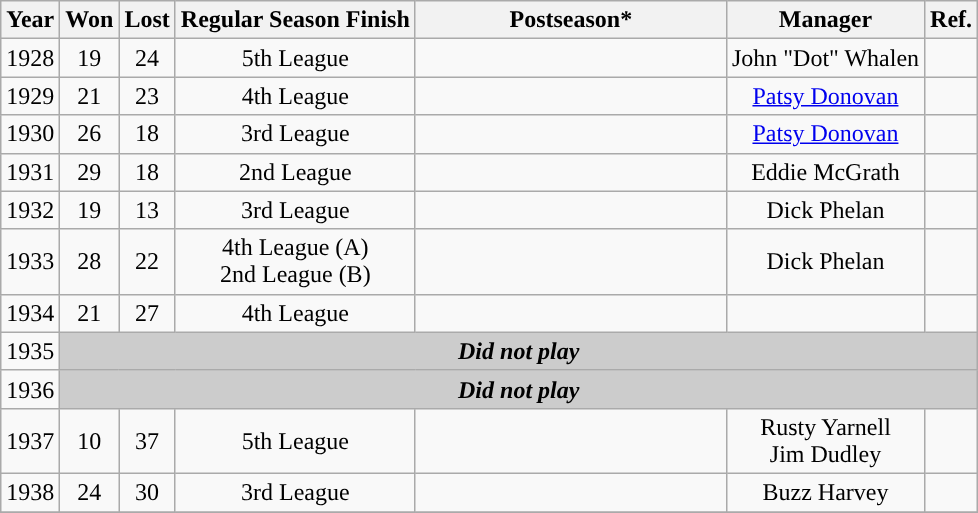<table class="wikitable" style="text-align:center">
<tr>
<th>Year</th>
<th>Won</th>
<th>Lost</th>
<th>Regular Season Finish</th>
<th scope="col" style="width: 200px; ">Postseason*</th>
<th>Manager</th>
<th>Ref.</th>
</tr>
<tr>
<td>1928</td>
<td>19</td>
<td>24</td>
<td>5th League</td>
<td></td>
<td>John "Dot" Whalen</td>
<td></td>
</tr>
<tr>
<td>1929</td>
<td>21</td>
<td>23</td>
<td>4th League</td>
<td></td>
<td><a href='#'>Patsy Donovan</a></td>
<td></td>
</tr>
<tr>
<td>1930</td>
<td>26</td>
<td>18</td>
<td>3rd League</td>
<td></td>
<td><a href='#'>Patsy Donovan</a></td>
<td></td>
</tr>
<tr>
<td>1931</td>
<td>29</td>
<td>18</td>
<td>2nd League</td>
<td></td>
<td>Eddie McGrath</td>
<td></td>
</tr>
<tr>
<td>1932</td>
<td>19</td>
<td>13</td>
<td>3rd League</td>
<td></td>
<td>Dick Phelan</td>
<td></td>
</tr>
<tr>
<td>1933</td>
<td>28</td>
<td>22</td>
<td>4th League (A)<br>2nd League (B)</td>
<td></td>
<td>Dick Phelan</td>
<td><br></td>
</tr>
<tr>
<td>1934</td>
<td>21</td>
<td>27</td>
<td>4th League</td>
<td></td>
<td></td>
<td></td>
</tr>
<tr>
<td>1935</td>
<td colspan="6" align="center" bgcolor=#cccccc><strong><em>Did not play</em></strong></td>
</tr>
<tr>
<td>1936</td>
<td colspan="6" align="center" bgcolor=#cccccc><strong><em>Did not play</em></strong></td>
</tr>
<tr>
<td>1937</td>
<td>10</td>
<td>37</td>
<td>5th League</td>
<td></td>
<td>Rusty Yarnell<br>Jim Dudley</td>
<td></td>
</tr>
<tr>
<td>1938</td>
<td>24</td>
<td>30</td>
<td>3rd League</td>
<td></td>
<td>Buzz Harvey</td>
<td></td>
</tr>
<tr>
</tr>
</table>
